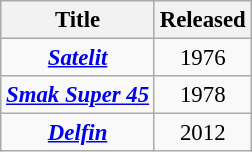<table class="wikitable" style="text-align: center; font-size:95%">
<tr>
<th>Title</th>
<th>Released</th>
</tr>
<tr>
<td><strong><em><a href='#'>Satelit</a></em></strong></td>
<td>1976</td>
</tr>
<tr>
<td><strong><em><a href='#'>Smak Super 45</a></em></strong></td>
<td>1978</td>
</tr>
<tr>
<td><strong><em><a href='#'>Delfin</a></em></strong></td>
<td>2012</td>
</tr>
</table>
